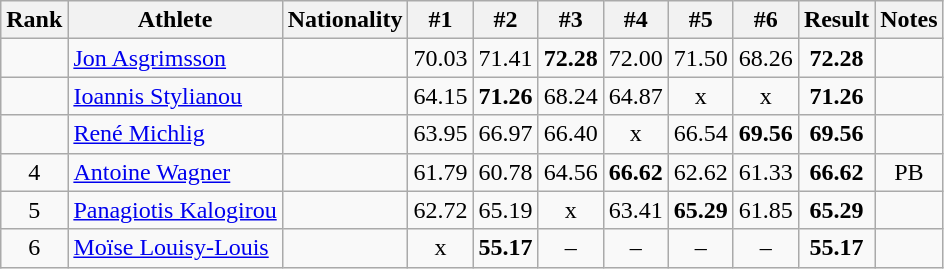<table class="wikitable sortable" style="text-align:center">
<tr>
<th>Rank</th>
<th>Athlete</th>
<th>Nationality</th>
<th>#1</th>
<th>#2</th>
<th>#3</th>
<th>#4</th>
<th>#5</th>
<th>#6</th>
<th>Result</th>
<th>Notes</th>
</tr>
<tr>
<td></td>
<td align="left"><a href='#'>Jon Asgrimsson</a></td>
<td align=left></td>
<td>70.03</td>
<td>71.41</td>
<td><strong>72.28</strong></td>
<td>72.00</td>
<td>71.50</td>
<td>68.26</td>
<td><strong>72.28</strong></td>
<td></td>
</tr>
<tr>
<td></td>
<td align="left"><a href='#'>Ioannis Stylianou</a></td>
<td align=left></td>
<td>64.15</td>
<td><strong>71.26</strong></td>
<td>68.24</td>
<td>64.87</td>
<td>x</td>
<td>x</td>
<td><strong>71.26</strong></td>
<td></td>
</tr>
<tr>
<td></td>
<td align="left"><a href='#'>René Michlig</a></td>
<td align=left></td>
<td>63.95</td>
<td>66.97</td>
<td>66.40</td>
<td>x</td>
<td>66.54</td>
<td><strong>69.56</strong></td>
<td><strong>69.56</strong></td>
<td></td>
</tr>
<tr>
<td>4</td>
<td align="left"><a href='#'>Antoine Wagner</a></td>
<td align=left></td>
<td>61.79</td>
<td>60.78</td>
<td>64.56</td>
<td><strong>66.62</strong></td>
<td>62.62</td>
<td>61.33</td>
<td><strong>66.62</strong></td>
<td>PB</td>
</tr>
<tr>
<td>5</td>
<td align="left"><a href='#'>Panagiotis Kalogirou</a></td>
<td align=left></td>
<td>62.72</td>
<td>65.19</td>
<td>x</td>
<td>63.41</td>
<td><strong>65.29</strong></td>
<td>61.85</td>
<td><strong>65.29</strong></td>
<td></td>
</tr>
<tr>
<td>6</td>
<td align="left"><a href='#'>Moïse Louisy-Louis</a></td>
<td align=left></td>
<td>x</td>
<td><strong>55.17</strong></td>
<td>–</td>
<td>–</td>
<td>–</td>
<td>–</td>
<td><strong>55.17</strong></td>
<td></td>
</tr>
</table>
